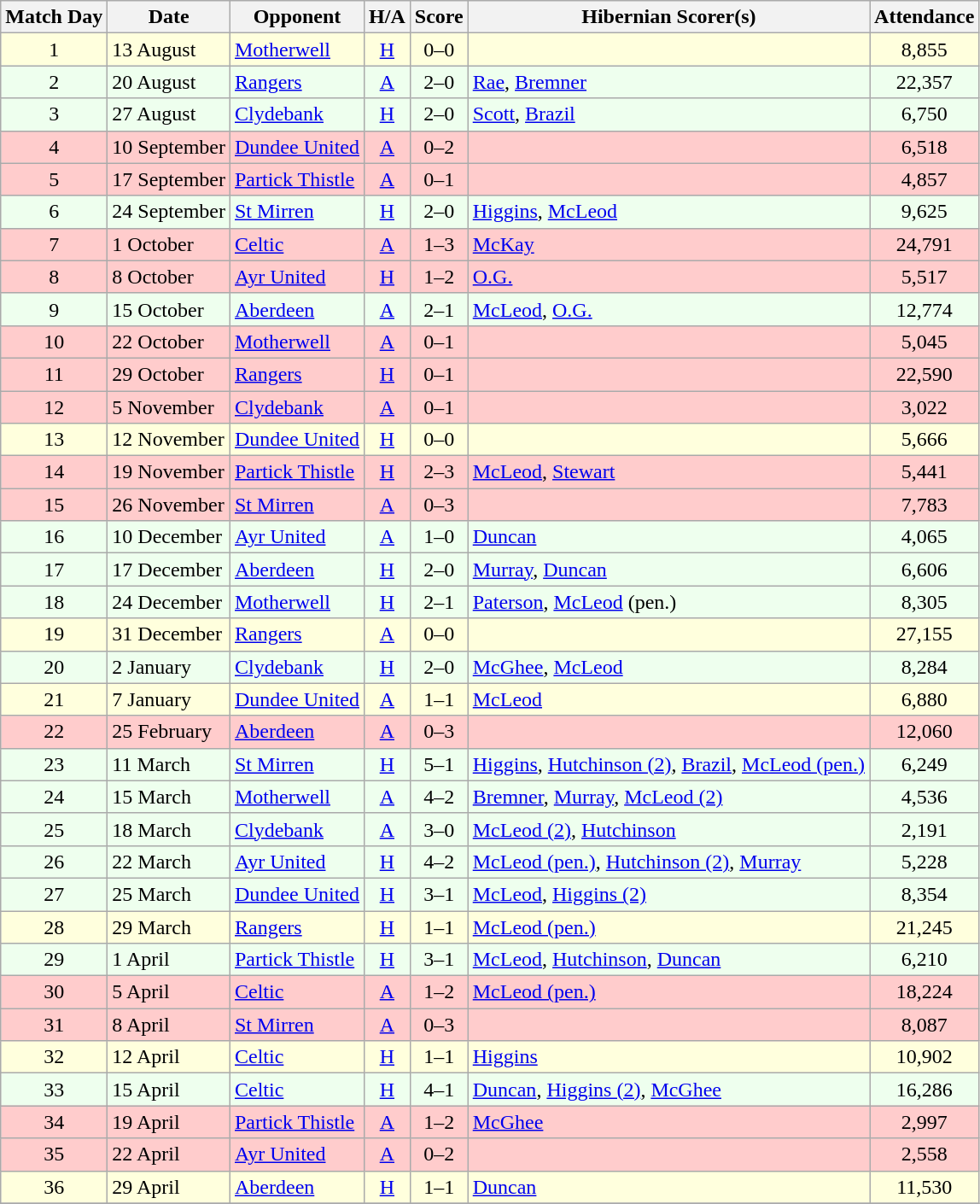<table class="wikitable" style="text-align:center">
<tr>
<th>Match Day</th>
<th>Date</th>
<th>Opponent</th>
<th>H/A</th>
<th>Score</th>
<th>Hibernian Scorer(s)</th>
<th>Attendance</th>
</tr>
<tr bgcolor=#FFFFDD>
<td>1</td>
<td align=left>13 August</td>
<td align=left><a href='#'>Motherwell</a></td>
<td><a href='#'>H</a></td>
<td>0–0</td>
<td align=left></td>
<td>8,855</td>
</tr>
<tr bgcolor=#EEFFEE>
<td>2</td>
<td align=left>20 August</td>
<td align=left><a href='#'>Rangers</a></td>
<td><a href='#'>A</a></td>
<td>2–0</td>
<td align=left><a href='#'>Rae</a>, <a href='#'>Bremner</a></td>
<td>22,357</td>
</tr>
<tr bgcolor=#EEFFEE>
<td>3</td>
<td align=left>27 August</td>
<td align=left><a href='#'>Clydebank</a></td>
<td><a href='#'>H</a></td>
<td>2–0</td>
<td align=left><a href='#'>Scott</a>, <a href='#'>Brazil</a></td>
<td>6,750</td>
</tr>
<tr bgcolor=#FFCCCC>
<td>4</td>
<td align=left>10 September</td>
<td align=left><a href='#'>Dundee United</a></td>
<td><a href='#'>A</a></td>
<td>0–2</td>
<td align=left></td>
<td>6,518</td>
</tr>
<tr bgcolor=#FFCCCC>
<td>5</td>
<td align=left>17 September</td>
<td align=left><a href='#'>Partick Thistle</a></td>
<td><a href='#'>A</a></td>
<td>0–1</td>
<td align=left></td>
<td>4,857</td>
</tr>
<tr bgcolor=#EEFFEE>
<td>6</td>
<td align=left>24 September</td>
<td align=left><a href='#'>St Mirren</a></td>
<td><a href='#'>H</a></td>
<td>2–0</td>
<td align=left><a href='#'>Higgins</a>, <a href='#'>McLeod</a></td>
<td>9,625</td>
</tr>
<tr bgcolor=#FFCCCC>
<td>7</td>
<td align=left>1 October</td>
<td align=left><a href='#'>Celtic</a></td>
<td><a href='#'>A</a></td>
<td>1–3</td>
<td align=left><a href='#'>McKay</a></td>
<td>24,791</td>
</tr>
<tr bgcolor=#FFCCCC>
<td>8</td>
<td align=left>8 October</td>
<td align=left><a href='#'>Ayr United</a></td>
<td><a href='#'>H</a></td>
<td>1–2</td>
<td align=left><a href='#'>O.G.</a></td>
<td>5,517</td>
</tr>
<tr bgcolor=#EEFFEE>
<td>9</td>
<td align=left>15 October</td>
<td align=left><a href='#'>Aberdeen</a></td>
<td><a href='#'>A</a></td>
<td>2–1</td>
<td align=left><a href='#'>McLeod</a>, <a href='#'>O.G.</a></td>
<td>12,774</td>
</tr>
<tr bgcolor=#FFCCCC>
<td>10</td>
<td align=left>22 October</td>
<td align=left><a href='#'>Motherwell</a></td>
<td><a href='#'>A</a></td>
<td>0–1</td>
<td align=left></td>
<td>5,045</td>
</tr>
<tr bgcolor=#FFCCCC>
<td>11</td>
<td align=left>29 October</td>
<td align=left><a href='#'>Rangers</a></td>
<td><a href='#'>H</a></td>
<td>0–1</td>
<td align=left></td>
<td>22,590</td>
</tr>
<tr bgcolor=#FFCCCC>
<td>12</td>
<td align=left>5 November</td>
<td align=left><a href='#'>Clydebank</a></td>
<td><a href='#'>A</a></td>
<td>0–1</td>
<td align=left></td>
<td>3,022</td>
</tr>
<tr bgcolor=#FFFFDD>
<td>13</td>
<td align=left>12 November</td>
<td align=left><a href='#'>Dundee United</a></td>
<td><a href='#'>H</a></td>
<td>0–0</td>
<td align=left></td>
<td>5,666</td>
</tr>
<tr bgcolor=#FFCCCC>
<td>14</td>
<td align=left>19 November</td>
<td align=left><a href='#'>Partick Thistle</a></td>
<td><a href='#'>H</a></td>
<td>2–3</td>
<td align=left><a href='#'>McLeod</a>, <a href='#'>Stewart</a></td>
<td>5,441</td>
</tr>
<tr bgcolor=#FFCCCC>
<td>15</td>
<td align=left>26 November</td>
<td align=left><a href='#'>St Mirren</a></td>
<td><a href='#'>A</a></td>
<td>0–3</td>
<td align=left></td>
<td>7,783</td>
</tr>
<tr bgcolor=#EEFFEE>
<td>16</td>
<td align=left>10 December</td>
<td align=left><a href='#'>Ayr United</a></td>
<td><a href='#'>A</a></td>
<td>1–0</td>
<td align=left><a href='#'>Duncan</a></td>
<td>4,065</td>
</tr>
<tr bgcolor=#EEFFEE>
<td>17</td>
<td align=left>17 December</td>
<td align=left><a href='#'>Aberdeen</a></td>
<td><a href='#'>H</a></td>
<td>2–0</td>
<td align=left><a href='#'>Murray</a>, <a href='#'>Duncan</a></td>
<td>6,606</td>
</tr>
<tr bgcolor=#EEFFEE>
<td>18</td>
<td align=left>24 December</td>
<td align=left><a href='#'>Motherwell</a></td>
<td><a href='#'>H</a></td>
<td>2–1</td>
<td align=left><a href='#'>Paterson</a>, <a href='#'>McLeod</a> (pen.)</td>
<td>8,305</td>
</tr>
<tr bgcolor=#FFFFDD>
<td>19</td>
<td align=left>31 December</td>
<td align=left><a href='#'>Rangers</a></td>
<td><a href='#'>A</a></td>
<td>0–0</td>
<td align=left></td>
<td>27,155</td>
</tr>
<tr bgcolor=#EEFFEE>
<td>20</td>
<td align=left>2 January</td>
<td align=left><a href='#'>Clydebank</a></td>
<td><a href='#'>H</a></td>
<td>2–0</td>
<td align=left><a href='#'>McGhee</a>, <a href='#'>McLeod</a></td>
<td>8,284</td>
</tr>
<tr bgcolor=#FFFFDD>
<td>21</td>
<td align=left>7 January</td>
<td align=left><a href='#'>Dundee United</a></td>
<td><a href='#'>A</a></td>
<td>1–1</td>
<td align=left><a href='#'>McLeod</a></td>
<td>6,880</td>
</tr>
<tr bgcolor=#FFCCCC>
<td>22</td>
<td align=left>25 February</td>
<td align=left><a href='#'>Aberdeen</a></td>
<td><a href='#'>A</a></td>
<td>0–3</td>
<td align=left></td>
<td>12,060</td>
</tr>
<tr bgcolor=#EEFFEE>
<td>23</td>
<td align=left>11 March</td>
<td align=left><a href='#'>St Mirren</a></td>
<td><a href='#'>H</a></td>
<td>5–1</td>
<td align=left><a href='#'>Higgins</a>, <a href='#'>Hutchinson (2)</a>, <a href='#'>Brazil</a>, <a href='#'>McLeod (pen.)</a></td>
<td>6,249</td>
</tr>
<tr bgcolor=#EEFFEE>
<td>24</td>
<td align=left>15 March</td>
<td align=left><a href='#'>Motherwell</a></td>
<td><a href='#'>A</a></td>
<td>4–2</td>
<td align=left><a href='#'>Bremner</a>, <a href='#'>Murray</a>, <a href='#'>McLeod (2)</a></td>
<td>4,536</td>
</tr>
<tr bgcolor=#EEFFEE>
<td>25</td>
<td align=left>18 March</td>
<td align=left><a href='#'>Clydebank</a></td>
<td><a href='#'>A</a></td>
<td>3–0</td>
<td align=left><a href='#'>McLeod (2)</a>, <a href='#'>Hutchinson</a></td>
<td>2,191</td>
</tr>
<tr bgcolor=#EEFFEE>
<td>26</td>
<td align=left>22 March</td>
<td align=left><a href='#'>Ayr United</a></td>
<td><a href='#'>H</a></td>
<td>4–2</td>
<td align=left><a href='#'>McLeod (pen.)</a>, <a href='#'>Hutchinson (2)</a>, <a href='#'>Murray</a></td>
<td>5,228</td>
</tr>
<tr bgcolor=#EEFFEE>
<td>27</td>
<td align=left>25 March</td>
<td align=left><a href='#'>Dundee United</a></td>
<td><a href='#'>H</a></td>
<td>3–1</td>
<td align=left><a href='#'>McLeod</a>, <a href='#'>Higgins (2)</a></td>
<td>8,354</td>
</tr>
<tr bgcolor=#FFFFDD>
<td>28</td>
<td align=left>29 March</td>
<td align=left><a href='#'>Rangers</a></td>
<td><a href='#'>H</a></td>
<td>1–1</td>
<td align=left><a href='#'>McLeod (pen.)</a></td>
<td>21,245</td>
</tr>
<tr bgcolor=#EEFFEE>
<td>29</td>
<td align=left>1 April</td>
<td align=left><a href='#'>Partick Thistle</a></td>
<td><a href='#'>H</a></td>
<td>3–1</td>
<td align=left><a href='#'>McLeod</a>, <a href='#'>Hutchinson</a>, <a href='#'>Duncan</a></td>
<td>6,210</td>
</tr>
<tr bgcolor=#FFCCCC>
<td>30</td>
<td align=left>5 April</td>
<td align=left><a href='#'>Celtic</a></td>
<td><a href='#'>A</a></td>
<td>1–2</td>
<td align=left><a href='#'>McLeod (pen.)</a></td>
<td>18,224</td>
</tr>
<tr bgcolor=#FFCCCC>
<td>31</td>
<td align=left>8 April</td>
<td align=left><a href='#'>St Mirren</a></td>
<td><a href='#'>A</a></td>
<td>0–3</td>
<td align=left></td>
<td>8,087</td>
</tr>
<tr bgcolor=#FFFFDD>
<td>32</td>
<td align=left>12 April</td>
<td align=left><a href='#'>Celtic</a></td>
<td><a href='#'>H</a></td>
<td>1–1</td>
<td align=left><a href='#'>Higgins</a></td>
<td>10,902</td>
</tr>
<tr bgcolor=#EEFFEE>
<td>33</td>
<td align=left>15 April</td>
<td align=left><a href='#'>Celtic</a></td>
<td><a href='#'>H</a></td>
<td>4–1</td>
<td align=left><a href='#'>Duncan</a>, <a href='#'>Higgins (2)</a>, <a href='#'>McGhee</a></td>
<td>16,286</td>
</tr>
<tr bgcolor=#FFCCCC>
<td>34</td>
<td align=left>19 April</td>
<td align=left><a href='#'>Partick Thistle</a></td>
<td><a href='#'>A</a></td>
<td>1–2</td>
<td align=left><a href='#'>McGhee</a></td>
<td>2,997</td>
</tr>
<tr bgcolor=#FFCCCC>
<td>35</td>
<td align=left>22 April</td>
<td align=left><a href='#'>Ayr United</a></td>
<td><a href='#'>A</a></td>
<td>0–2</td>
<td align=left></td>
<td>2,558</td>
</tr>
<tr bgcolor=#FFFFDD>
<td>36</td>
<td align=left>29 April</td>
<td align=left><a href='#'>Aberdeen</a></td>
<td><a href='#'>H</a></td>
<td>1–1</td>
<td align=left><a href='#'>Duncan</a></td>
<td>11,530</td>
</tr>
<tr>
</tr>
</table>
